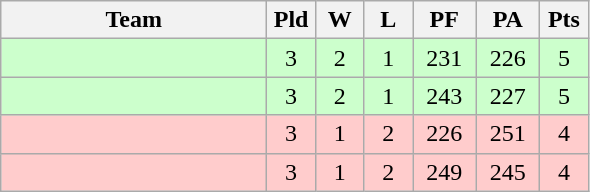<table class="wikitable" style="text-align:center;">
<tr>
<th width=170>Team</th>
<th width=25>Pld</th>
<th width=25>W</th>
<th width=25>L</th>
<th width=35>PF</th>
<th width=35>PA</th>
<th width=25>Pts</th>
</tr>
<tr bgcolor=#ccffcc>
<td align="left"></td>
<td>3</td>
<td>2</td>
<td>1</td>
<td>231</td>
<td>226</td>
<td>5</td>
</tr>
<tr bgcolor=#ccffcc>
<td align="left"></td>
<td>3</td>
<td>2</td>
<td>1</td>
<td>243</td>
<td>227</td>
<td>5</td>
</tr>
<tr bgcolor=#ffcccc>
<td align="left"></td>
<td>3</td>
<td>1</td>
<td>2</td>
<td>226</td>
<td>251</td>
<td>4</td>
</tr>
<tr bgcolor=#ffcccc>
<td align="left"></td>
<td>3</td>
<td>1</td>
<td>2</td>
<td>249</td>
<td>245</td>
<td>4</td>
</tr>
</table>
